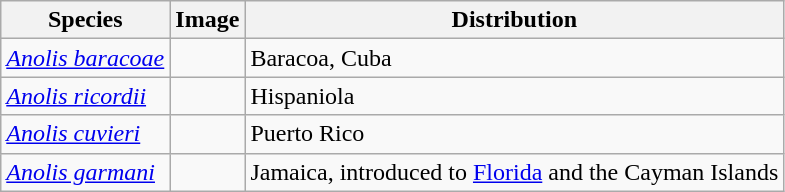<table class="wikitable">
<tr>
<th>Species</th>
<th>Image</th>
<th>Distribution</th>
</tr>
<tr>
<td><em><a href='#'>Anolis baracoae</a></em></td>
<td><br></td>
<td>Baracoa, Cuba</td>
</tr>
<tr>
<td><em><a href='#'>Anolis ricordii</a></em></td>
<td><br></td>
<td>Hispaniola</td>
</tr>
<tr>
<td><em><a href='#'>Anolis cuvieri</a></em></td>
<td><br></td>
<td>Puerto Rico</td>
</tr>
<tr>
<td><em><a href='#'>Anolis garmani</a></em></td>
<td><br></td>
<td>Jamaica, introduced to <a href='#'>Florida</a> and the Cayman Islands</td>
</tr>
</table>
